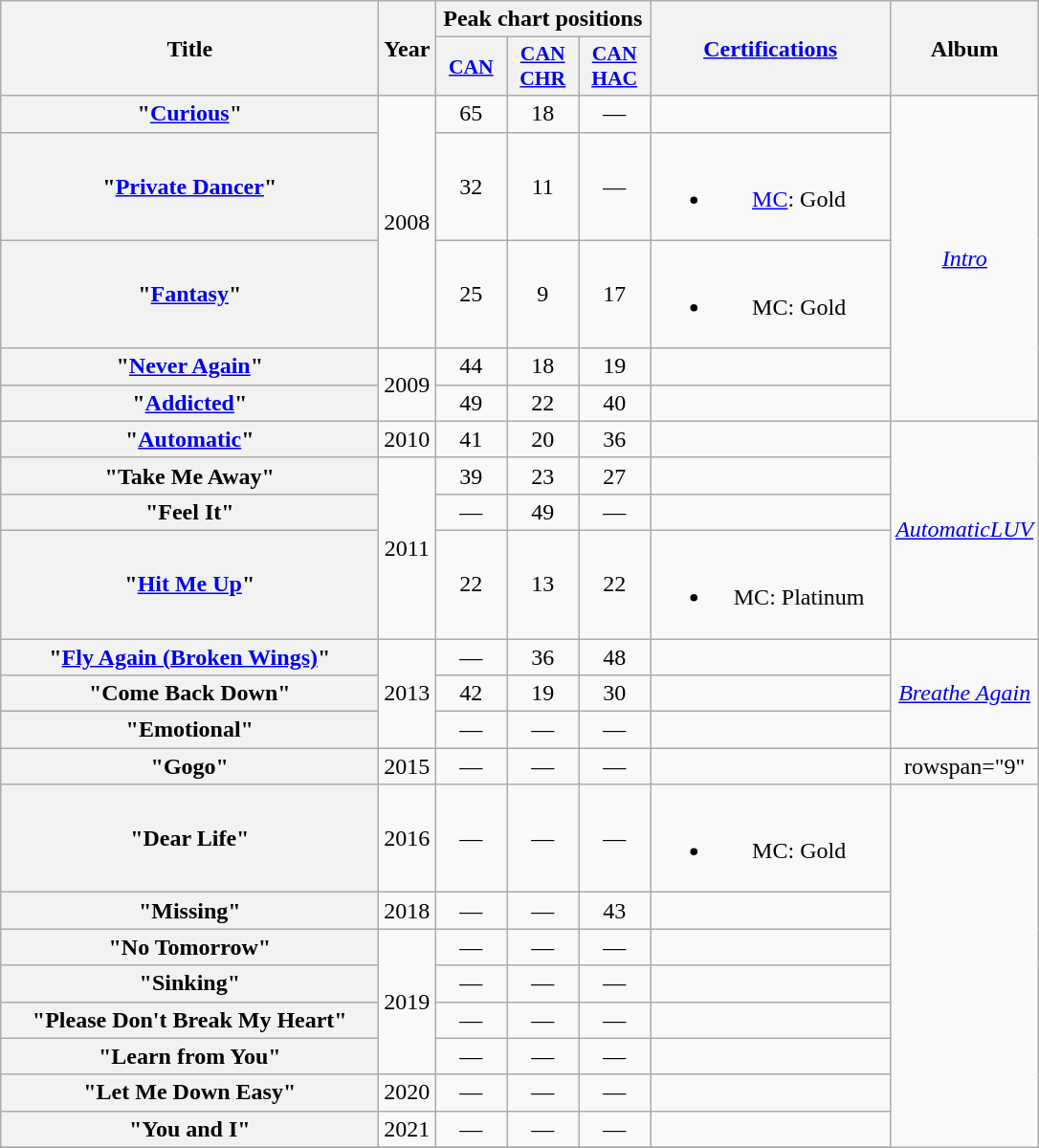<table class="wikitable plainrowheaders" style="text-align:center;">
<tr>
<th scope="col" rowspan="2" style="width:16em;">Title</th>
<th rowspan="2">Year</th>
<th colspan="3">Peak chart positions</th>
<th scope="col" rowspan="2" style="width:10em;"><a href='#'>Certifications</a></th>
<th rowspan="2">Album</th>
</tr>
<tr>
<th scope="col" style="width:3em;font-size:90%;"><a href='#'>CAN</a><br></th>
<th scope="col" style="width:3em;font-size:90%;"><a href='#'>CAN CHR</a><br></th>
<th scope="col" style="width:3em;font-size:90%;"><a href='#'>CAN HAC</a><br></th>
</tr>
<tr>
<th scope="row">"<a href='#'>Curious</a>"<br></th>
<td rowspan="3">2008</td>
<td>65</td>
<td>18</td>
<td>—</td>
<td></td>
<td rowspan="5"><em><a href='#'>Intro</a></em></td>
</tr>
<tr>
<th scope="row">"<a href='#'>Private Dancer</a>"<br></th>
<td>32</td>
<td>11</td>
<td>—</td>
<td><br><ul><li><a href='#'>MC</a>: Gold</li></ul></td>
</tr>
<tr>
<th scope="row">"<a href='#'>Fantasy</a>"</th>
<td>25</td>
<td>9</td>
<td>17</td>
<td><br><ul><li>MC: Gold</li></ul></td>
</tr>
<tr>
<th scope="row">"<a href='#'>Never Again</a>"</th>
<td rowspan="2">2009</td>
<td>44</td>
<td>18</td>
<td>19</td>
<td></td>
</tr>
<tr>
<th scope="row">"<a href='#'>Addicted</a>"</th>
<td>49</td>
<td>22</td>
<td>40</td>
<td></td>
</tr>
<tr>
<th scope="row">"<a href='#'>Automatic</a>"<br></th>
<td>2010</td>
<td>41</td>
<td>20</td>
<td>36</td>
<td></td>
<td rowspan="4"><em><a href='#'>AutomaticLUV</a></em></td>
</tr>
<tr>
<th scope="row">"Take Me Away"</th>
<td rowspan="3">2011</td>
<td>39</td>
<td>23</td>
<td>27</td>
<td></td>
</tr>
<tr>
<th scope="row">"Feel It"<br></th>
<td>—</td>
<td>49</td>
<td>—</td>
<td></td>
</tr>
<tr>
<th scope="row">"<a href='#'>Hit Me Up</a>"<br></th>
<td>22</td>
<td>13</td>
<td>22</td>
<td><br><ul><li>MC: Platinum</li></ul></td>
</tr>
<tr>
<th scope="row">"<a href='#'>Fly Again (Broken Wings)</a>"</th>
<td rowspan="3">2013</td>
<td>—</td>
<td>36</td>
<td>48</td>
<td></td>
<td rowspan="3"><em><a href='#'>Breathe Again</a></em></td>
</tr>
<tr>
<th scope="row">"Come Back Down"</th>
<td>42</td>
<td>19</td>
<td>30</td>
<td></td>
</tr>
<tr>
<th scope="row">"Emotional"</th>
<td>—</td>
<td>—</td>
<td>—</td>
<td></td>
</tr>
<tr>
<th scope="row">"Gogo"<br></th>
<td>2015</td>
<td>—</td>
<td>—</td>
<td>—</td>
<td></td>
<td>rowspan="9" </td>
</tr>
<tr>
<th scope="row">"Dear Life"<br></th>
<td>2016</td>
<td>—</td>
<td>—</td>
<td>—</td>
<td><br><ul><li>MC: Gold</li></ul></td>
</tr>
<tr>
<th scope="row">"Missing"</th>
<td>2018</td>
<td>—</td>
<td>—</td>
<td>43</td>
<td></td>
</tr>
<tr>
<th scope="row">"No Tomorrow"<br></th>
<td rowspan="4">2019</td>
<td>—</td>
<td>—</td>
<td>—</td>
<td></td>
</tr>
<tr>
<th scope="row">"Sinking"</th>
<td>—</td>
<td>—</td>
<td>—</td>
<td></td>
</tr>
<tr>
<th scope="row">"Please Don't Break My Heart"</th>
<td>—</td>
<td>—</td>
<td>—</td>
<td></td>
</tr>
<tr>
<th scope="row">"Learn from You"<br></th>
<td>—</td>
<td>—</td>
<td>—</td>
<td></td>
</tr>
<tr>
<th scope="row">"Let Me Down Easy"<br></th>
<td>2020</td>
<td>—</td>
<td>—</td>
<td>—</td>
<td></td>
</tr>
<tr>
<th scope="row">"You and I"<br></th>
<td>2021</td>
<td>—</td>
<td>—</td>
<td>—</td>
<td></td>
</tr>
<tr>
</tr>
</table>
